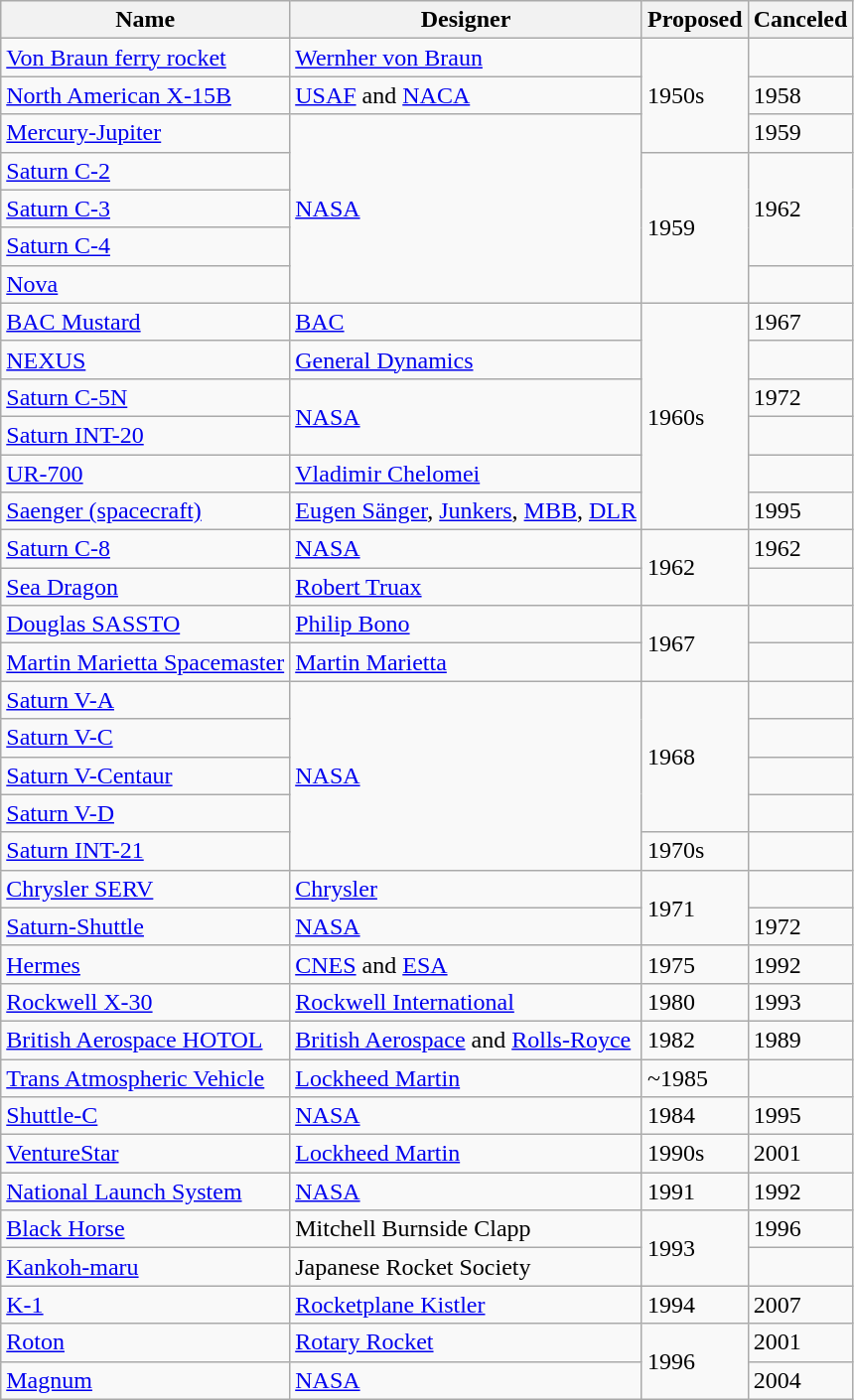<table class="wikitable sortable sticky-header">
<tr>
<th>Name</th>
<th>Designer</th>
<th>Proposed</th>
<th>Canceled</th>
</tr>
<tr>
<td><a href='#'>Von Braun ferry rocket</a></td>
<td><a href='#'>Wernher von Braun</a></td>
<td rowspan=3>1950s</td>
<td></td>
</tr>
<tr>
<td><a href='#'>North American X-15B</a></td>
<td><a href='#'>USAF</a> and <a href='#'>NACA</a></td>
<td>1958</td>
</tr>
<tr>
<td><a href='#'>Mercury-Jupiter</a></td>
<td rowspan=5><a href='#'>NASA</a></td>
<td>1959</td>
</tr>
<tr>
<td><a href='#'>Saturn C-2</a></td>
<td rowspan=4>1959</td>
<td rowspan=3>1962</td>
</tr>
<tr>
<td><a href='#'>Saturn C-3</a></td>
</tr>
<tr>
<td><a href='#'>Saturn C-4</a></td>
</tr>
<tr>
<td><a href='#'>Nova</a></td>
<td></td>
</tr>
<tr>
<td><a href='#'>BAC Mustard</a></td>
<td><a href='#'>BAC</a></td>
<td rowspan=6>1960s</td>
<td>1967</td>
</tr>
<tr>
<td><a href='#'>NEXUS</a></td>
<td><a href='#'>General Dynamics</a></td>
<td></td>
</tr>
<tr>
<td><a href='#'>Saturn C-5N</a></td>
<td rowspan=2><a href='#'>NASA</a></td>
<td>1972</td>
</tr>
<tr>
<td><a href='#'>Saturn INT-20</a></td>
<td></td>
</tr>
<tr>
<td><a href='#'>UR-700</a></td>
<td><a href='#'>Vladimir Chelomei</a></td>
<td></td>
</tr>
<tr>
<td><a href='#'>Saenger (spacecraft)</a></td>
<td><a href='#'>Eugen Sänger</a>, <a href='#'>Junkers</a>, <a href='#'> MBB</a>, <a href='#'>DLR</a></td>
<td>1995</td>
</tr>
<tr>
<td><a href='#'>Saturn C-8</a></td>
<td><a href='#'>NASA</a></td>
<td rowspan=2>1962</td>
<td>1962</td>
</tr>
<tr>
<td><a href='#'>Sea Dragon</a></td>
<td><a href='#'>Robert Truax</a></td>
<td></td>
</tr>
<tr>
<td><a href='#'>Douglas SASSTO</a></td>
<td><a href='#'>Philip Bono</a></td>
<td rowspan=2>1967</td>
<td></td>
</tr>
<tr>
<td><a href='#'>Martin Marietta Spacemaster</a></td>
<td><a href='#'>Martin Marietta</a></td>
<td></td>
</tr>
<tr>
<td><a href='#'>Saturn V-A</a></td>
<td rowspan=5><a href='#'>NASA</a></td>
<td rowspan=4>1968</td>
<td></td>
</tr>
<tr>
<td><a href='#'>Saturn V-C</a></td>
<td></td>
</tr>
<tr>
<td><a href='#'>Saturn V-Centaur</a></td>
<td></td>
</tr>
<tr>
<td><a href='#'>Saturn V-D</a></td>
<td></td>
</tr>
<tr>
<td><a href='#'>Saturn INT-21</a></td>
<td>1970s</td>
<td></td>
</tr>
<tr>
<td><a href='#'>Chrysler SERV</a></td>
<td><a href='#'>Chrysler</a></td>
<td rowspan=2>1971</td>
<td></td>
</tr>
<tr>
<td><a href='#'>Saturn-Shuttle</a></td>
<td><a href='#'>NASA</a></td>
<td>1972</td>
</tr>
<tr>
<td><a href='#'>Hermes</a></td>
<td><a href='#'>CNES</a> and <a href='#'>ESA</a></td>
<td>1975</td>
<td>1992</td>
</tr>
<tr>
<td><a href='#'>Rockwell X-30</a></td>
<td><a href='#'>Rockwell International</a></td>
<td>1980</td>
<td>1993</td>
</tr>
<tr>
<td><a href='#'>British Aerospace HOTOL</a></td>
<td><a href='#'>British Aerospace</a> and <a href='#'>Rolls-Royce</a></td>
<td>1982</td>
<td>1989</td>
</tr>
<tr>
<td><a href='#'>Trans Atmospheric Vehicle</a></td>
<td><a href='#'>Lockheed Martin</a></td>
<td>~1985</td>
<td></td>
</tr>
<tr>
<td><a href='#'>Shuttle-C</a></td>
<td><a href='#'>NASA</a></td>
<td>1984</td>
<td>1995</td>
</tr>
<tr>
<td><a href='#'>VentureStar</a></td>
<td><a href='#'>Lockheed Martin</a></td>
<td>1990s</td>
<td>2001</td>
</tr>
<tr>
<td><a href='#'>National Launch System</a></td>
<td><a href='#'>NASA</a></td>
<td>1991</td>
<td>1992</td>
</tr>
<tr>
<td><a href='#'>Black Horse</a></td>
<td>Mitchell Burnside Clapp</td>
<td rowspan=2>1993</td>
<td>1996</td>
</tr>
<tr>
<td><a href='#'>Kankoh-maru</a></td>
<td>Japanese Rocket Society</td>
<td></td>
</tr>
<tr>
<td><a href='#'>K-1</a></td>
<td><a href='#'>Rocketplane Kistler</a></td>
<td>1994</td>
<td>2007</td>
</tr>
<tr>
<td><a href='#'>Roton</a></td>
<td><a href='#'>Rotary Rocket</a></td>
<td rowspan=2>1996</td>
<td>2001</td>
</tr>
<tr>
<td><a href='#'>Magnum</a></td>
<td><a href='#'>NASA</a></td>
<td>2004</td>
</tr>
</table>
